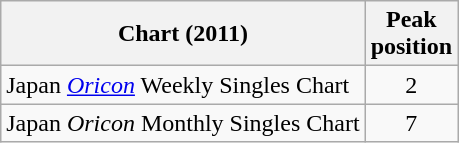<table class="wikitable sortable">
<tr>
<th>Chart (2011)</th>
<th>Peak<br>position</th>
</tr>
<tr>
<td>Japan <em><a href='#'>Oricon</a></em> Weekly Singles Chart</td>
<td align="center">2</td>
</tr>
<tr>
<td>Japan <em>Oricon</em> Monthly Singles Chart</td>
<td align="center">7</td>
</tr>
</table>
